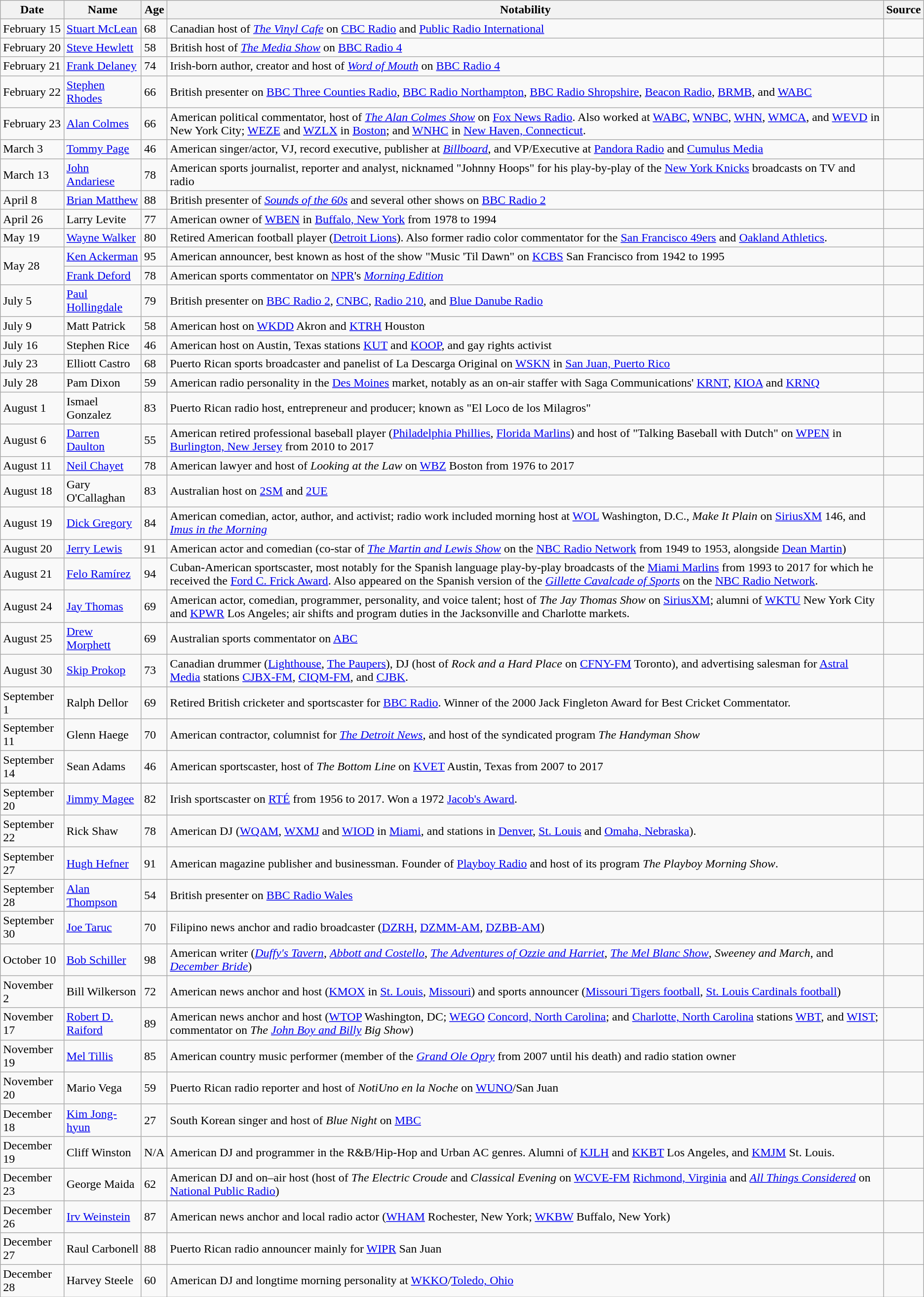<table class="wikitable">
<tr>
<th>Date</th>
<th>Name</th>
<th>Age</th>
<th>Notability </th>
<th>Source</th>
</tr>
<tr>
<td>February 15</td>
<td><a href='#'>Stuart McLean</a></td>
<td>68</td>
<td>Canadian host of <em><a href='#'>The Vinyl Cafe</a></em> on <a href='#'>CBC Radio</a> and <a href='#'>Public Radio International</a></td>
<td></td>
</tr>
<tr>
<td>February 20</td>
<td><a href='#'>Steve Hewlett</a></td>
<td>58</td>
<td>British host of <em><a href='#'>The Media Show</a></em> on <a href='#'>BBC Radio 4</a></td>
<td></td>
</tr>
<tr>
<td>February 21</td>
<td><a href='#'>Frank Delaney</a></td>
<td>74</td>
<td>Irish-born author, creator and host of <em><a href='#'>Word of Mouth</a></em> on <a href='#'>BBC Radio 4</a></td>
<td></td>
</tr>
<tr>
<td>February 22</td>
<td><a href='#'>Stephen Rhodes</a></td>
<td>66</td>
<td>British presenter on <a href='#'>BBC Three Counties Radio</a>, <a href='#'>BBC Radio Northampton</a>, <a href='#'>BBC Radio Shropshire</a>, <a href='#'>Beacon Radio</a>, <a href='#'>BRMB</a>, and <a href='#'>WABC</a></td>
<td></td>
</tr>
<tr>
<td>February 23</td>
<td><a href='#'>Alan Colmes</a></td>
<td>66</td>
<td>American political commentator, host of <em><a href='#'>The Alan Colmes Show</a></em> on <a href='#'>Fox News Radio</a>. Also worked at <a href='#'>WABC</a>, <a href='#'>WNBC</a>, <a href='#'>WHN</a>, <a href='#'>WMCA</a>, and <a href='#'>WEVD</a> in New York City; <a href='#'>WEZE</a> and <a href='#'>WZLX</a> in <a href='#'>Boston</a>; and <a href='#'>WNHC</a> in <a href='#'>New Haven, Connecticut</a>.</td>
<td></td>
</tr>
<tr>
<td>March 3</td>
<td><a href='#'>Tommy Page</a></td>
<td>46</td>
<td>American singer/actor, VJ, record executive, publisher at <em><a href='#'>Billboard</a></em>, and VP/Executive at <a href='#'>Pandora Radio</a> and <a href='#'>Cumulus Media</a></td>
<td></td>
</tr>
<tr>
<td>March 13</td>
<td><a href='#'>John Andariese</a></td>
<td>78</td>
<td>American sports journalist, reporter and analyst, nicknamed "Johnny Hoops" for his play-by-play of the <a href='#'>New York Knicks</a> broadcasts on TV and radio</td>
<td></td>
</tr>
<tr>
<td>April 8</td>
<td><a href='#'>Brian Matthew</a></td>
<td>88</td>
<td>British presenter of <em><a href='#'>Sounds of the 60s</a></em> and several other shows on <a href='#'>BBC Radio 2</a></td>
<td></td>
</tr>
<tr>
<td>April 26</td>
<td>Larry Levite</td>
<td>77</td>
<td>American owner of <a href='#'>WBEN</a> in <a href='#'>Buffalo, New York</a> from 1978 to 1994</td>
<td></td>
</tr>
<tr>
<td>May 19</td>
<td><a href='#'>Wayne Walker</a></td>
<td>80</td>
<td>Retired American football player (<a href='#'>Detroit Lions</a>). Also former radio color commentator for the <a href='#'>San Francisco 49ers</a> and <a href='#'>Oakland Athletics</a>.</td>
<td></td>
</tr>
<tr>
<td rowspan=2>May 28</td>
<td><a href='#'>Ken Ackerman</a></td>
<td>95</td>
<td>American announcer, best known as host of the show "Music 'Til Dawn" on <a href='#'>KCBS</a> San Francisco from 1942 to 1995</td>
<td></td>
</tr>
<tr>
<td><a href='#'>Frank Deford</a></td>
<td>78</td>
<td>American sports commentator on <a href='#'>NPR</a>'s <em><a href='#'>Morning Edition</a></em></td>
<td></td>
</tr>
<tr>
<td>July 5</td>
<td><a href='#'>Paul Hollingdale</a></td>
<td>79</td>
<td>British presenter on <a href='#'>BBC Radio 2</a>, <a href='#'>CNBC</a>, <a href='#'>Radio 210</a>, and <a href='#'>Blue Danube Radio</a></td>
<td></td>
</tr>
<tr>
<td>July 9</td>
<td>Matt Patrick</td>
<td>58</td>
<td>American host on <a href='#'>WKDD</a> Akron and <a href='#'>KTRH</a> Houston</td>
<td></td>
</tr>
<tr>
<td>July 16</td>
<td>Stephen Rice</td>
<td>46</td>
<td>American host on Austin, Texas stations <a href='#'>KUT</a> and <a href='#'>KOOP</a>, and gay rights activist</td>
<td></td>
</tr>
<tr>
<td>July 23</td>
<td>Elliott Castro</td>
<td>68</td>
<td>Puerto Rican sports broadcaster and panelist of La Descarga Original on <a href='#'>WSKN</a> in <a href='#'>San Juan, Puerto Rico</a></td>
<td></td>
</tr>
<tr>
<td>July 28</td>
<td>Pam Dixon</td>
<td>59</td>
<td>American radio personality in the <a href='#'>Des Moines</a> market, notably as an on-air staffer with Saga Communications' <a href='#'>KRNT</a>, <a href='#'>KIOA</a> and <a href='#'>KRNQ</a></td>
<td></td>
</tr>
<tr>
<td>August 1</td>
<td>Ismael Gonzalez</td>
<td>83</td>
<td>Puerto Rican radio host, entrepreneur and producer; known as "El Loco de los Milagros"</td>
<td></td>
</tr>
<tr>
<td>August 6</td>
<td><a href='#'>Darren Daulton</a></td>
<td>55</td>
<td>American retired professional baseball player (<a href='#'>Philadelphia Phillies</a>, <a href='#'>Florida Marlins</a>) and host of "Talking Baseball with Dutch" on <a href='#'>WPEN</a> in <a href='#'>Burlington, New Jersey</a> from 2010 to 2017</td>
<td></td>
</tr>
<tr>
<td>August 11</td>
<td><a href='#'>Neil Chayet</a></td>
<td>78</td>
<td>American lawyer and host of <em>Looking at the Law</em> on <a href='#'>WBZ</a> Boston from 1976 to 2017</td>
<td></td>
</tr>
<tr>
<td>August 18</td>
<td>Gary O'Callaghan</td>
<td>83</td>
<td>Australian host on <a href='#'>2SM</a> and <a href='#'>2UE</a></td>
<td></td>
</tr>
<tr>
<td>August 19</td>
<td><a href='#'>Dick Gregory</a></td>
<td>84</td>
<td>American comedian, actor, author, and activist; radio work included morning host at <a href='#'>WOL</a> Washington, D.C., <em>Make It Plain</em> on <a href='#'>SiriusXM</a> 146, and <em><a href='#'>Imus in the Morning</a></em></td>
<td></td>
</tr>
<tr>
<td>August 20</td>
<td><a href='#'>Jerry Lewis</a></td>
<td>91</td>
<td>American actor and comedian (co-star of <em><a href='#'>The Martin and Lewis Show</a></em> on the <a href='#'>NBC Radio Network</a> from 1949 to 1953, alongside <a href='#'>Dean Martin</a>)</td>
<td></td>
</tr>
<tr>
<td>August 21</td>
<td><a href='#'>Felo Ramírez</a></td>
<td>94</td>
<td>Cuban-American sportscaster, most notably for the Spanish language play-by-play broadcasts of the <a href='#'>Miami Marlins</a> from 1993 to 2017 for which he received the <a href='#'>Ford C. Frick Award</a>. Also appeared on the Spanish version of the <em><a href='#'>Gillette Cavalcade of Sports</a></em> on the <a href='#'>NBC Radio Network</a>.</td>
<td></td>
</tr>
<tr>
<td>August 24</td>
<td><a href='#'>Jay Thomas</a></td>
<td>69</td>
<td>American actor, comedian, programmer, personality, and voice talent; host of <em>The Jay Thomas Show</em> on <a href='#'>SiriusXM</a>; alumni of <a href='#'>WKTU</a> New York City and <a href='#'>KPWR</a> Los Angeles; air shifts and program duties in the Jacksonville and Charlotte markets.</td>
<td></td>
</tr>
<tr>
<td>August 25</td>
<td><a href='#'>Drew Morphett</a></td>
<td>69</td>
<td>Australian sports commentator on <a href='#'>ABC</a></td>
<td></td>
</tr>
<tr>
<td>August 30</td>
<td><a href='#'>Skip Prokop</a></td>
<td>73</td>
<td>Canadian drummer (<a href='#'>Lighthouse</a>, <a href='#'>The Paupers</a>), DJ (host of <em>Rock and a Hard Place</em> on <a href='#'>CFNY-FM</a> Toronto), and advertising salesman for <a href='#'>Astral Media</a> stations <a href='#'>CJBX-FM</a>, <a href='#'>CIQM-FM</a>, and <a href='#'>CJBK</a>.</td>
<td></td>
</tr>
<tr>
<td>September 1</td>
<td>Ralph Dellor</td>
<td>69</td>
<td>Retired British cricketer and sportscaster for <a href='#'>BBC Radio</a>. Winner of the 2000 Jack Fingleton Award for Best Cricket Commentator.</td>
<td></td>
</tr>
<tr>
<td>September 11</td>
<td>Glenn Haege</td>
<td>70</td>
<td>American contractor, columnist for <em><a href='#'>The Detroit News</a></em>, and host of the syndicated program <em>The Handyman Show</em></td>
<td></td>
</tr>
<tr>
<td>September 14</td>
<td>Sean Adams</td>
<td>46</td>
<td>American sportscaster, host of <em>The Bottom Line</em> on <a href='#'>KVET</a> Austin, Texas from 2007 to 2017</td>
<td></td>
</tr>
<tr>
<td>September 20</td>
<td><a href='#'>Jimmy Magee</a></td>
<td>82</td>
<td>Irish sportscaster on <a href='#'>RTÉ</a> from 1956 to 2017. Won a 1972 <a href='#'>Jacob's Award</a>.</td>
<td></td>
</tr>
<tr>
<td>September 22</td>
<td>Rick Shaw</td>
<td>78</td>
<td>American DJ (<a href='#'>WQAM</a>, <a href='#'>WXMJ</a> and <a href='#'>WIOD</a> in <a href='#'>Miami</a>,  and stations in <a href='#'>Denver</a>, <a href='#'>St. Louis</a> and <a href='#'>Omaha, Nebraska</a>).</td>
<td></td>
</tr>
<tr>
<td>September 27</td>
<td><a href='#'>Hugh Hefner</a></td>
<td>91</td>
<td>American magazine publisher and businessman. Founder of <a href='#'>Playboy Radio</a> and host of its program <em>The Playboy Morning Show</em>.</td>
<td></td>
</tr>
<tr>
<td>September 28</td>
<td><a href='#'>Alan Thompson</a></td>
<td>54</td>
<td>British presenter on <a href='#'>BBC Radio Wales</a></td>
<td></td>
</tr>
<tr>
<td>September 30</td>
<td><a href='#'>Joe Taruc</a></td>
<td>70</td>
<td>Filipino news anchor and radio broadcaster (<a href='#'>DZRH</a>, <a href='#'>DZMM-AM</a>, <a href='#'>DZBB-AM</a>)</td>
<td></td>
</tr>
<tr>
<td>October 10</td>
<td><a href='#'>Bob Schiller</a></td>
<td>98</td>
<td>American writer (<em><a href='#'>Duffy's Tavern</a></em>, <em><a href='#'>Abbott and Costello</a></em>, <em><a href='#'>The Adventures of Ozzie and Harriet</a></em>, <em><a href='#'>The Mel Blanc Show</a></em>, <em>Sweeney and March</em>, and <em><a href='#'>December Bride</a></em>)</td>
<td></td>
</tr>
<tr>
<td>November 2</td>
<td>Bill Wilkerson</td>
<td>72</td>
<td>American news anchor and host (<a href='#'>KMOX</a> in <a href='#'>St. Louis</a>, <a href='#'>Missouri</a>) and sports announcer (<a href='#'>Missouri Tigers football</a>, <a href='#'>St. Louis Cardinals football</a>)</td>
<td></td>
</tr>
<tr>
<td>November 17</td>
<td><a href='#'>Robert D. Raiford</a></td>
<td>89</td>
<td>American news anchor and host (<a href='#'>WTOP</a> Washington, DC; <a href='#'>WEGO</a> <a href='#'>Concord, North Carolina</a>; and <a href='#'>Charlotte, North Carolina</a> stations <a href='#'>WBT</a>, and <a href='#'>WIST</a>; commentator on <em>The <a href='#'>John Boy and Billy</a> Big Show</em>)</td>
<td></td>
</tr>
<tr>
<td>November 19</td>
<td><a href='#'>Mel Tillis</a></td>
<td>85</td>
<td>American country music performer (member of the <em><a href='#'>Grand Ole Opry</a></em> from 2007 until his death) and radio station owner</td>
<td></td>
</tr>
<tr>
<td>November 20</td>
<td>Mario Vega</td>
<td>59</td>
<td>Puerto Rican radio reporter and host of <em>NotiUno en la Noche</em> on <a href='#'>WUNO</a>/San Juan</td>
<td></td>
</tr>
<tr>
<td>December 18</td>
<td><a href='#'>Kim Jong-hyun</a></td>
<td>27</td>
<td>South Korean singer and host of <em>Blue Night</em> on <a href='#'>MBC</a></td>
<td></td>
</tr>
<tr>
<td>December 19</td>
<td>Cliff Winston</td>
<td>N/A</td>
<td>American DJ and programmer in the R&B/Hip-Hop and Urban AC genres. Alumni of <a href='#'>KJLH</a> and <a href='#'>KKBT</a> Los Angeles, and <a href='#'>KMJM</a> St. Louis.</td>
<td></td>
</tr>
<tr>
<td>December 23</td>
<td>George Maida</td>
<td>62</td>
<td>American DJ and on–air host (host of <em>The Electric Croude</em> and <em>Classical Evening</em> on <a href='#'>WCVE-FM</a> <a href='#'>Richmond, Virginia</a> and <em><a href='#'>All Things Considered</a></em> on <a href='#'>National Public Radio</a>)</td>
<td></td>
</tr>
<tr>
<td>December 26</td>
<td><a href='#'>Irv Weinstein</a></td>
<td>87</td>
<td>American news anchor and local radio actor (<a href='#'>WHAM</a> Rochester, New York; <a href='#'>WKBW</a> Buffalo, New York)</td>
<td></td>
</tr>
<tr>
<td>December 27</td>
<td>Raul Carbonell</td>
<td>88</td>
<td>Puerto Rican radio announcer mainly for <a href='#'>WIPR</a> San Juan</td>
<td></td>
</tr>
<tr>
<td>December 28</td>
<td>Harvey Steele</td>
<td>60</td>
<td>American DJ and longtime morning personality at <a href='#'>WKKO</a>/<a href='#'>Toledo, Ohio</a></td>
<td></td>
</tr>
</table>
